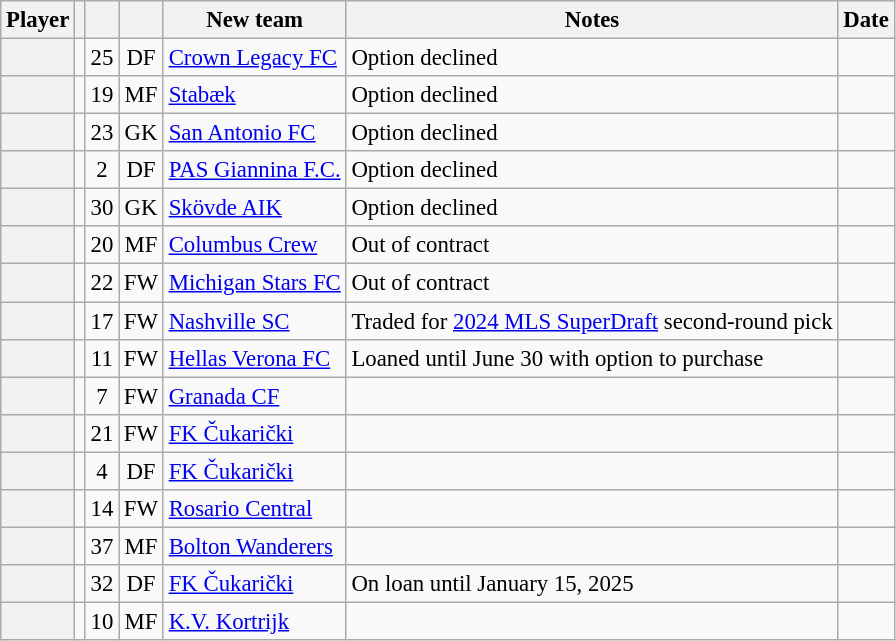<table class="wikitable plainrowheaders sortable" style="font-size:95%; text-align:left">
<tr>
<th scope=col>Player</th>
<th scope=col></th>
<th scope=col></th>
<th scope=col></th>
<th scope=col>New team</th>
<th scope=col>Notes</th>
<th scope=col>Date</th>
</tr>
<tr>
<th scope=row></th>
<td></td>
<td align=center>25</td>
<td align=center>DF</td>
<td><a href='#'>Crown Legacy FC</a></td>
<td>Option declined</td>
<td></td>
</tr>
<tr>
<th scope=row></th>
<td></td>
<td align=center>19</td>
<td align=center>MF</td>
<td><a href='#'>Stabæk</a></td>
<td>Option declined</td>
<td></td>
</tr>
<tr>
<th scope=row></th>
<td></td>
<td align=center>23</td>
<td align=center>GK</td>
<td><a href='#'>San Antonio FC</a></td>
<td>Option declined</td>
<td></td>
</tr>
<tr>
<th scope=row></th>
<td></td>
<td align=center>2</td>
<td align=center>DF</td>
<td><a href='#'>PAS Giannina F.C.</a></td>
<td>Option declined</td>
<td></td>
</tr>
<tr>
<th scope=row></th>
<td></td>
<td align=center>30</td>
<td align=center>GK</td>
<td><a href='#'>Skövde AIK</a></td>
<td>Option declined</td>
<td></td>
</tr>
<tr>
<th scope=row></th>
<td></td>
<td align=center>20</td>
<td align=center>MF</td>
<td><a href='#'>Columbus Crew</a></td>
<td>Out of contract</td>
<td></td>
</tr>
<tr>
<th scope=row></th>
<td></td>
<td align=center>22</td>
<td align=center>FW</td>
<td><a href='#'>Michigan Stars FC</a></td>
<td>Out of contract</td>
<td></td>
</tr>
<tr>
<th scope=row></th>
<td></td>
<td align=center>17</td>
<td align=center>FW</td>
<td><a href='#'>Nashville SC</a></td>
<td>Traded for <a href='#'>2024 MLS SuperDraft</a> second-round pick</td>
<td></td>
</tr>
<tr>
<th scope=row></th>
<td></td>
<td align=center>11</td>
<td align=center>FW</td>
<td><a href='#'>Hellas Verona FC</a></td>
<td>Loaned until June 30 with option to purchase</td>
<td></td>
</tr>
<tr>
<th scope=row></th>
<td></td>
<td align=center>7</td>
<td align=center>FW</td>
<td><a href='#'>Granada CF</a></td>
<td></td>
<td></td>
</tr>
<tr>
<th scope=row></th>
<td></td>
<td align=center>21</td>
<td align=center>FW</td>
<td><a href='#'>FK Čukarički</a></td>
<td></td>
<td></td>
</tr>
<tr>
<th scope=row></th>
<td></td>
<td align=center>4</td>
<td align=center>DF</td>
<td><a href='#'>FK Čukarički</a></td>
<td></td>
<td></td>
</tr>
<tr>
<th scope=row></th>
<td></td>
<td align=center>14</td>
<td align=center>FW</td>
<td><a href='#'>Rosario Central</a></td>
<td></td>
<td></td>
</tr>
<tr>
<th scope=row></th>
<td></td>
<td align=center>37</td>
<td align=center>MF</td>
<td><a href='#'>Bolton Wanderers</a></td>
<td></td>
<td></td>
</tr>
<tr>
<th scope=row></th>
<td></td>
<td align=center>32</td>
<td align=center>DF</td>
<td><a href='#'>FK Čukarički</a></td>
<td>On loan until January 15, 2025</td>
<td></td>
</tr>
<tr>
<th scope=row></th>
<td></td>
<td align=center>10</td>
<td align=center>MF</td>
<td><a href='#'>K.V. Kortrijk</a></td>
<td></td>
<td></td>
</tr>
</table>
